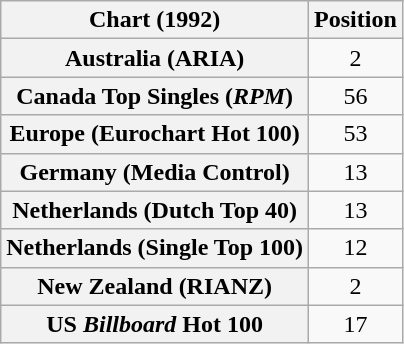<table class="wikitable sortable plainrowheaders" style="text-align:center">
<tr>
<th scope="col">Chart (1992)</th>
<th scope="col">Position</th>
</tr>
<tr>
<th scope="row">Australia (ARIA)</th>
<td>2</td>
</tr>
<tr>
<th scope="row">Canada Top Singles (<em>RPM</em>)</th>
<td>56</td>
</tr>
<tr>
<th scope="row">Europe (Eurochart Hot 100)</th>
<td>53</td>
</tr>
<tr>
<th scope="row">Germany (Media Control)</th>
<td>13</td>
</tr>
<tr>
<th scope="row">Netherlands (Dutch Top 40)</th>
<td>13</td>
</tr>
<tr>
<th scope="row">Netherlands (Single Top 100)</th>
<td>12</td>
</tr>
<tr>
<th scope="row">New Zealand (RIANZ)</th>
<td>2</td>
</tr>
<tr>
<th scope="row">US <em>Billboard</em> Hot 100</th>
<td>17</td>
</tr>
</table>
